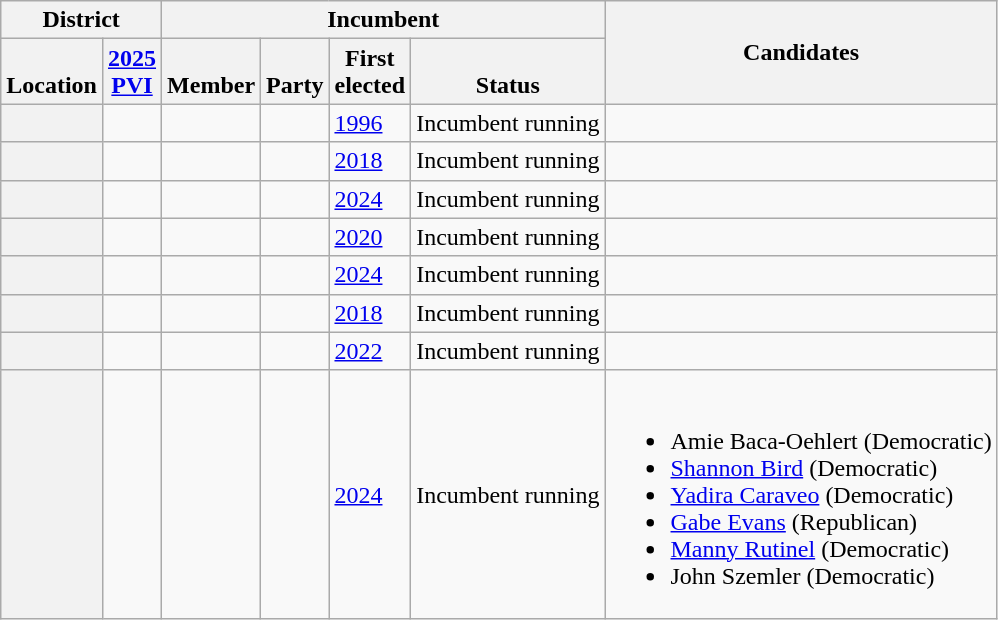<table class="wikitable sortable">
<tr>
<th colspan=2>District</th>
<th colspan=4>Incumbent</th>
<th rowspan=2 class="unsortable">Candidates</th>
</tr>
<tr valign=bottom>
<th>Location</th>
<th><a href='#'>2025<br>PVI</a></th>
<th>Member</th>
<th>Party</th>
<th>First<br>elected</th>
<th>Status</th>
</tr>
<tr>
<th></th>
<td></td>
<td></td>
<td></td>
<td><a href='#'>1996</a></td>
<td>Incumbent running</td>
<td></td>
</tr>
<tr>
<th></th>
<td></td>
<td></td>
<td></td>
<td><a href='#'>2018</a></td>
<td>Incumbent running</td>
<td></td>
</tr>
<tr>
<th></th>
<td></td>
<td></td>
<td></td>
<td><a href='#'>2024</a></td>
<td>Incumbent running</td>
<td></td>
</tr>
<tr>
<th></th>
<td></td>
<td></td>
<td></td>
<td><a href='#'>2020</a></td>
<td>Incumbent running</td>
<td></td>
</tr>
<tr>
<th></th>
<td></td>
<td></td>
<td></td>
<td><a href='#'>2024</a></td>
<td>Incumbent running</td>
<td></td>
</tr>
<tr>
<th></th>
<td></td>
<td></td>
<td></td>
<td><a href='#'>2018</a></td>
<td>Incumbent running</td>
<td></td>
</tr>
<tr>
<th></th>
<td></td>
<td></td>
<td></td>
<td><a href='#'>2022</a></td>
<td>Incumbent running</td>
<td></td>
</tr>
<tr>
<th></th>
<td></td>
<td></td>
<td></td>
<td><a href='#'>2024</a></td>
<td>Incumbent running</td>
<td><br><ul><li>Amie Baca-Oehlert (Democratic)</li><li><a href='#'>Shannon Bird</a> (Democratic)</li><li><a href='#'>Yadira Caraveo</a> (Democratic)</li><li><a href='#'>Gabe Evans</a> (Republican)</li><li><a href='#'>Manny Rutinel</a> (Democratic)</li><li>John Szemler (Democratic)</li></ul></td>
</tr>
</table>
